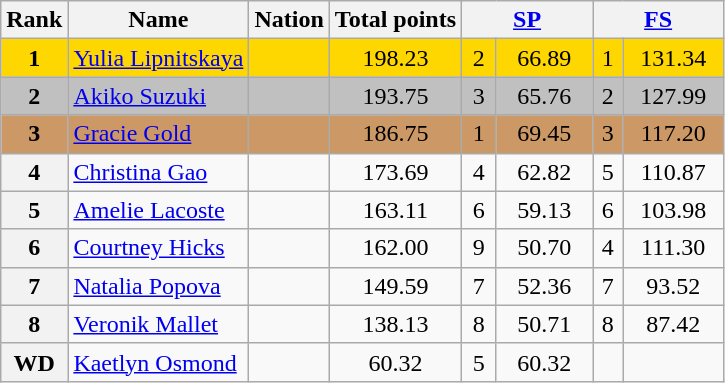<table class="wikitable sortable">
<tr>
<th>Rank</th>
<th>Name</th>
<th>Nation</th>
<th>Total points</th>
<th colspan="2" width="80px"><a href='#'>SP</a></th>
<th colspan="2" width="80px"><a href='#'>FS</a></th>
</tr>
<tr bgcolor="gold">
<td align="center"><strong>1</strong></td>
<td><a href='#'>Yulia Lipnitskaya</a></td>
<td></td>
<td align="center">198.23</td>
<td align="center">2</td>
<td align="center">66.89</td>
<td align="center">1</td>
<td align="center">131.34</td>
</tr>
<tr bgcolor="silver">
<td align="center"><strong>2</strong></td>
<td><a href='#'>Akiko Suzuki</a></td>
<td></td>
<td align="center">193.75</td>
<td align="center">3</td>
<td align="center">65.76</td>
<td align="center">2</td>
<td align="center">127.99</td>
</tr>
<tr bgcolor="cc9966">
<td align="center"><strong>3</strong></td>
<td><a href='#'>Gracie Gold</a></td>
<td></td>
<td align="center">186.75</td>
<td align="center">1</td>
<td align="center">69.45</td>
<td align="center">3</td>
<td align="center">117.20</td>
</tr>
<tr>
<th>4</th>
<td><a href='#'>Christina Gao</a></td>
<td></td>
<td align="center">173.69</td>
<td align="center">4</td>
<td align="center">62.82</td>
<td align="center">5</td>
<td align="center">110.87</td>
</tr>
<tr>
<th>5</th>
<td><a href='#'>Amelie Lacoste</a></td>
<td></td>
<td align="center">163.11</td>
<td align="center">6</td>
<td align="center">59.13</td>
<td align="center">6</td>
<td align="center">103.98</td>
</tr>
<tr>
<th>6</th>
<td><a href='#'>Courtney Hicks</a></td>
<td></td>
<td align="center">162.00</td>
<td align="center">9</td>
<td align="center">50.70</td>
<td align="center">4</td>
<td align="center">111.30</td>
</tr>
<tr>
<th>7</th>
<td><a href='#'>Natalia Popova</a></td>
<td></td>
<td align="center">149.59</td>
<td align="center">7</td>
<td align="center">52.36</td>
<td align="center">7</td>
<td align="center">93.52</td>
</tr>
<tr>
<th>8</th>
<td><a href='#'>Veronik Mallet</a></td>
<td></td>
<td align="center">138.13</td>
<td align="center">8</td>
<td align="center">50.71</td>
<td align="center">8</td>
<td align="center">87.42</td>
</tr>
<tr>
<th>WD</th>
<td><a href='#'>Kaetlyn Osmond</a></td>
<td></td>
<td align="center">60.32</td>
<td align="center">5</td>
<td align="center">60.32</td>
<td align="center"></td>
<td align="center"></td>
</tr>
</table>
